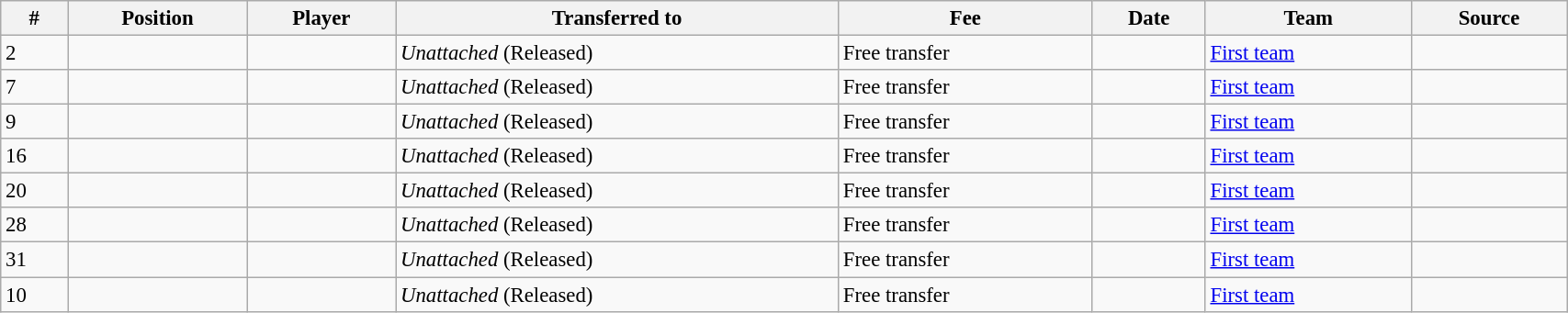<table class="wikitable sortable" style="width:90%; text-align:center; font-size:95%; text-align:left;">
<tr>
<th><strong>#</strong></th>
<th><strong>Position </strong></th>
<th><strong>Player </strong></th>
<th><strong>Transferred to</strong></th>
<th><strong>Fee </strong></th>
<th><strong>Date </strong></th>
<th><strong>Team</strong></th>
<th><strong>Source</strong></th>
</tr>
<tr>
<td>2</td>
<td></td>
<td></td>
<td><em>Unattached</em> (Released)</td>
<td>Free transfer</td>
<td></td>
<td><a href='#'>First team</a></td>
<td></td>
</tr>
<tr>
<td>7</td>
<td></td>
<td></td>
<td><em>Unattached</em> (Released)</td>
<td>Free transfer</td>
<td></td>
<td><a href='#'>First team</a></td>
<td></td>
</tr>
<tr>
<td>9</td>
<td></td>
<td></td>
<td><em>Unattached</em> (Released)</td>
<td>Free transfer</td>
<td></td>
<td><a href='#'>First team</a></td>
<td></td>
</tr>
<tr>
<td>16</td>
<td></td>
<td></td>
<td><em>Unattached</em> (Released)</td>
<td>Free transfer</td>
<td></td>
<td><a href='#'>First team</a></td>
<td></td>
</tr>
<tr>
<td>20</td>
<td></td>
<td></td>
<td><em>Unattached</em> (Released)</td>
<td>Free transfer</td>
<td></td>
<td><a href='#'>First team</a></td>
<td></td>
</tr>
<tr>
<td>28</td>
<td></td>
<td></td>
<td><em>Unattached</em> (Released)</td>
<td>Free transfer</td>
<td></td>
<td><a href='#'>First team</a></td>
<td></td>
</tr>
<tr>
<td>31</td>
<td></td>
<td></td>
<td><em>Unattached</em> (Released)</td>
<td>Free transfer</td>
<td></td>
<td><a href='#'>First team</a></td>
<td></td>
</tr>
<tr>
<td>10</td>
<td></td>
<td></td>
<td><em>Unattached</em> (Released)</td>
<td>Free transfer</td>
<td></td>
<td><a href='#'>First team</a></td>
<td></td>
</tr>
</table>
